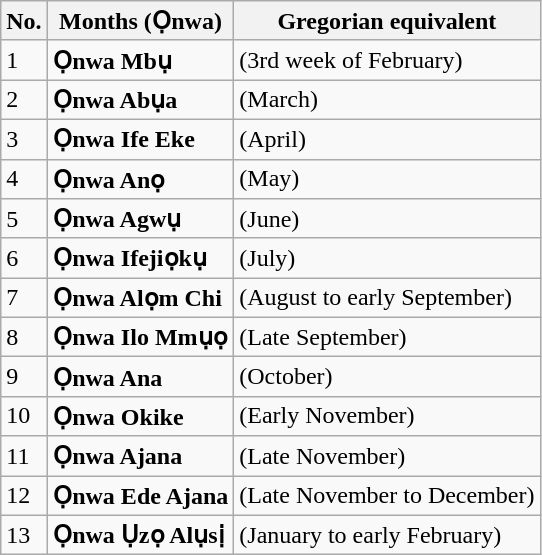<table class="wikitable">
<tr>
<th>No.</th>
<th>Months (Ọnwa)</th>
<th>Gregorian equivalent</th>
</tr>
<tr>
<td>1</td>
<td><strong>Ọnwa Mbụ</strong></td>
<td>(3rd week of February)</td>
</tr>
<tr>
<td>2</td>
<td><strong>Ọnwa Abụa</strong></td>
<td>(March)</td>
</tr>
<tr>
<td>3</td>
<td><strong>Ọnwa Ife Eke</strong></td>
<td>(April)</td>
</tr>
<tr>
<td>4</td>
<td><strong>Ọnwa Anọ</strong></td>
<td>(May)</td>
</tr>
<tr>
<td>5</td>
<td><strong>Ọnwa Agwụ</strong></td>
<td>(June)</td>
</tr>
<tr>
<td>6</td>
<td><strong>Ọnwa Ifejiọkụ</strong></td>
<td>(July)</td>
</tr>
<tr>
<td>7</td>
<td><strong>Ọnwa Alọm Chi</strong></td>
<td>(August to early September)</td>
</tr>
<tr>
<td>8</td>
<td><strong>Ọnwa Ilo Mmụọ</strong></td>
<td>(Late September)</td>
</tr>
<tr>
<td>9</td>
<td><strong>Ọnwa Ana</strong></td>
<td>(October)</td>
</tr>
<tr>
<td>10</td>
<td><strong>Ọnwa Okike</strong></td>
<td>(Early November)</td>
</tr>
<tr>
<td>11</td>
<td><strong>Ọnwa Ajana</strong></td>
<td>(Late November)</td>
</tr>
<tr>
<td>12</td>
<td><strong>Ọnwa Ede Ajana</strong></td>
<td>(Late November to December)</td>
</tr>
<tr>
<td>13</td>
<td><strong>Ọnwa Ụzọ Alụsị</strong></td>
<td>(January to early February)</td>
</tr>
</table>
